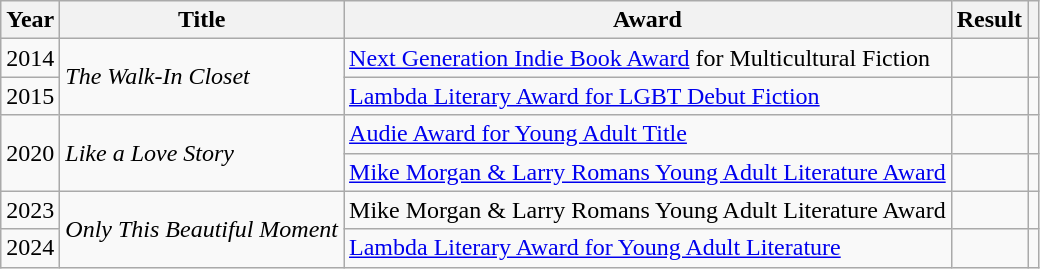<table class="wikitable">
<tr>
<th>Year</th>
<th>Title</th>
<th>Award</th>
<th>Result</th>
<th></th>
</tr>
<tr>
<td>2014</td>
<td rowspan="2"><em>The Walk-In Closet</em></td>
<td><a href='#'>Next Generation Indie Book Award</a> for Multicultural Fiction</td>
<td></td>
<td></td>
</tr>
<tr>
<td>2015</td>
<td><a href='#'>Lambda Literary Award for LGBT Debut Fiction</a></td>
<td></td>
<td></td>
</tr>
<tr>
<td rowspan="2">2020</td>
<td rowspan="2"><em>Like a Love Story</em></td>
<td><a href='#'>Audie Award for Young Adult Title</a></td>
<td></td>
<td></td>
</tr>
<tr>
<td><a href='#'>Mike Morgan & Larry Romans Young Adult Literature Award</a></td>
<td></td>
<td></td>
</tr>
<tr>
<td>2023</td>
<td rowspan="2"><em>Only This Beautiful Moment</em></td>
<td>Mike Morgan & Larry Romans Young Adult Literature Award</td>
<td></td>
<td></td>
</tr>
<tr>
<td>2024</td>
<td><a href='#'>Lambda Literary Award for Young Adult Literature</a></td>
<td></td>
<td></td>
</tr>
</table>
